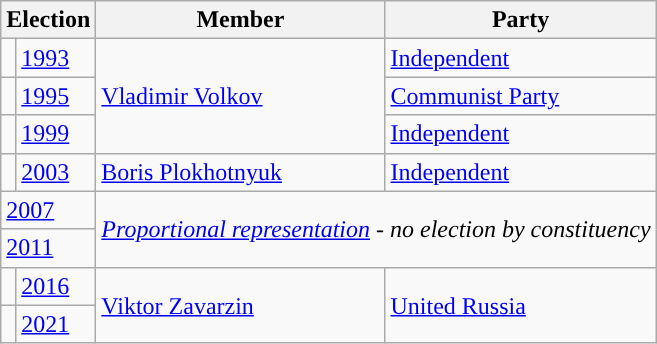<table class="wikitable">
<tr>
<th colspan="2">Election</th>
<th>Member</th>
<th>Party</th>
</tr>
<tr>
<td style="background-color:"></td>
<td><a href='#'>1993</a></td>
<td rowspan=3><a href='#'>Vladimir Volkov</a></td>
<td><a href='#'>Independent</a></td>
</tr>
<tr>
<td style="background-color:"></td>
<td><a href='#'>1995</a></td>
<td><a href='#'>Communist Party</a></td>
</tr>
<tr>
<td style="background-color:"></td>
<td><a href='#'>1999</a></td>
<td><a href='#'>Independent</a></td>
</tr>
<tr>
<td style="background-color:"></td>
<td><a href='#'>2003</a></td>
<td><a href='#'>Boris Plokhotnyuk</a></td>
<td><a href='#'>Independent</a></td>
</tr>
<tr>
<td colspan=2><a href='#'>2007</a></td>
<td colspan=2 rowspan=2><em><a href='#'>Proportional representation</a> - no election by constituency</em></td>
</tr>
<tr>
<td colspan=2><a href='#'>2011</a></td>
</tr>
<tr>
<td style="background-color: "></td>
<td><a href='#'>2016</a></td>
<td rowspan=2><a href='#'>Viktor Zavarzin</a></td>
<td rowspan=2><a href='#'>United Russia</a></td>
</tr>
<tr>
<td style="background-color: "></td>
<td><a href='#'>2021</a></td>
</tr>
</table>
